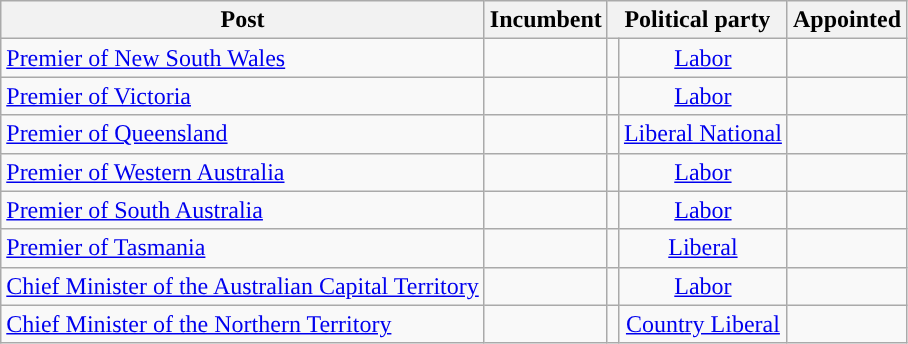<table class="wikitable sortable">
<tr>
<th>Post</th>
<th>Incumbent</th>
<th colspan="2">Political party</th>
<th>Appointed</th>
</tr>
<tr>
<td><a href='#'>Premier of New South Wales</a></td>
<td> </td>
<td style="background-color: "></td>
<td style="text-align:center"><a href='#'>Labor</a></td>
<td></td>
</tr>
<tr>
<td><a href='#'>Premier of Victoria</a></td>
<td>  </td>
<td style="background-color: "></td>
<td style="text-align:center"><a href='#'>Labor</a></td>
<td></td>
</tr>
<tr>
<td><a href='#'>Premier of Queensland</a></td>
<td> </td>
<td style="background-color: "></td>
<td style="text-align:center"><a href='#'>Liberal National</a></td>
<td></td>
</tr>
<tr>
<td><a href='#'>Premier of Western Australia</a></td>
<td> </td>
<td style="background-color: "></td>
<td style="text-align:center"><a href='#'>Labor</a></td>
<td></td>
</tr>
<tr>
<td><a href='#'>Premier of South Australia</a></td>
<td> </td>
<td style="background-color: "></td>
<td style="text-align:center"><a href='#'>Labor</a></td>
<td></td>
</tr>
<tr>
<td><a href='#'>Premier of Tasmania</a></td>
<td> </td>
<td style="background-color: "></td>
<td style="text-align:center"><a href='#'>Liberal</a></td>
<td></td>
</tr>
<tr>
<td><a href='#'>Chief Minister of the Australian Capital Territory</a></td>
<td> </td>
<td style="background-color: "></td>
<td style="text-align:center"><a href='#'>Labor</a></td>
<td></td>
</tr>
<tr>
<td><a href='#'>Chief Minister of the Northern Territory</a></td>
<td> </td>
<td style="background-color: "></td>
<td style="text-align:center"><a href='#'>Country Liberal</a></td>
<td></td>
</tr>
</table>
